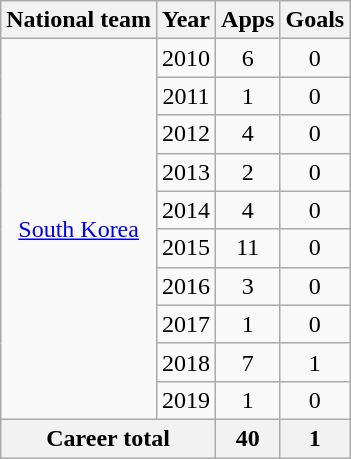<table class="wikitable" style="text-align:center">
<tr>
<th>National team</th>
<th>Year</th>
<th>Apps</th>
<th>Goals</th>
</tr>
<tr>
<td rowspan="10"><a href='#'>South Korea</a></td>
<td>2010</td>
<td>6</td>
<td>0</td>
</tr>
<tr>
<td>2011</td>
<td>1</td>
<td>0</td>
</tr>
<tr>
<td>2012</td>
<td>4</td>
<td>0</td>
</tr>
<tr>
<td>2013</td>
<td>2</td>
<td>0</td>
</tr>
<tr>
<td>2014</td>
<td>4</td>
<td>0</td>
</tr>
<tr>
<td>2015</td>
<td>11</td>
<td>0</td>
</tr>
<tr>
<td>2016</td>
<td>3</td>
<td>0</td>
</tr>
<tr>
<td>2017</td>
<td>1</td>
<td>0</td>
</tr>
<tr>
<td>2018</td>
<td>7</td>
<td>1</td>
</tr>
<tr>
<td>2019</td>
<td>1</td>
<td>0</td>
</tr>
<tr>
<th colspan="2">Career total</th>
<th>40</th>
<th>1</th>
</tr>
</table>
